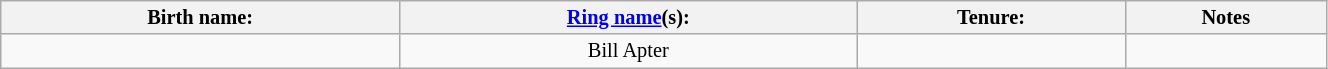<table class="sortable wikitable" style="font-size:85%; text-align:center; width:70%;">
<tr>
<th>Birth name:</th>
<th><a href='#'>Ring name</a>(s):</th>
<th>Tenure:</th>
<th>Notes</th>
</tr>
<tr>
<td></td>
<td>Bill Apter</td>
<td sort></td>
<td></td>
</tr>
</table>
